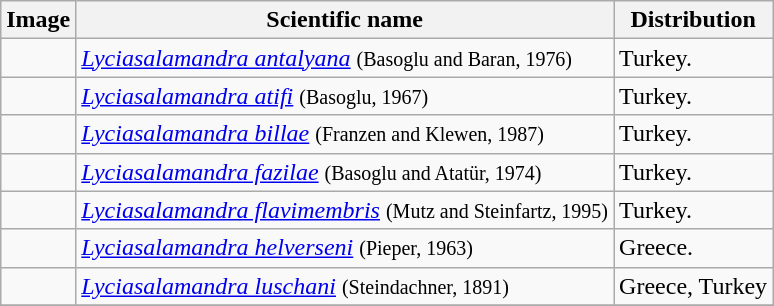<table class="wikitable">
<tr>
<th>Image</th>
<th>Scientific name</th>
<th>Distribution</th>
</tr>
<tr>
<td></td>
<td><em><a href='#'>Lyciasalamandra antalyana</a></em> <small>(Basoglu and Baran, 1976)</small></td>
<td>Turkey.</td>
</tr>
<tr>
<td></td>
<td><em><a href='#'>Lyciasalamandra atifi</a></em> <small>(Basoglu, 1967)</small></td>
<td>Turkey.</td>
</tr>
<tr>
<td></td>
<td><em><a href='#'>Lyciasalamandra billae</a></em> <small>(Franzen and Klewen, 1987)</small></td>
<td>Turkey.</td>
</tr>
<tr>
<td></td>
<td><em><a href='#'>Lyciasalamandra fazilae</a></em> <small>(Basoglu and Atatür, 1974)</small></td>
<td>Turkey.</td>
</tr>
<tr>
<td></td>
<td><em><a href='#'>Lyciasalamandra flavimembris</a></em> <small>(Mutz and Steinfartz, 1995)</small></td>
<td>Turkey.</td>
</tr>
<tr>
<td></td>
<td><em><a href='#'>Lyciasalamandra helverseni</a></em> <small>(Pieper, 1963)</small></td>
<td>Greece.</td>
</tr>
<tr>
<td></td>
<td><em><a href='#'>Lyciasalamandra luschani</a></em> <small>(Steindachner, 1891)</small></td>
<td>Greece, Turkey</td>
</tr>
<tr>
</tr>
</table>
